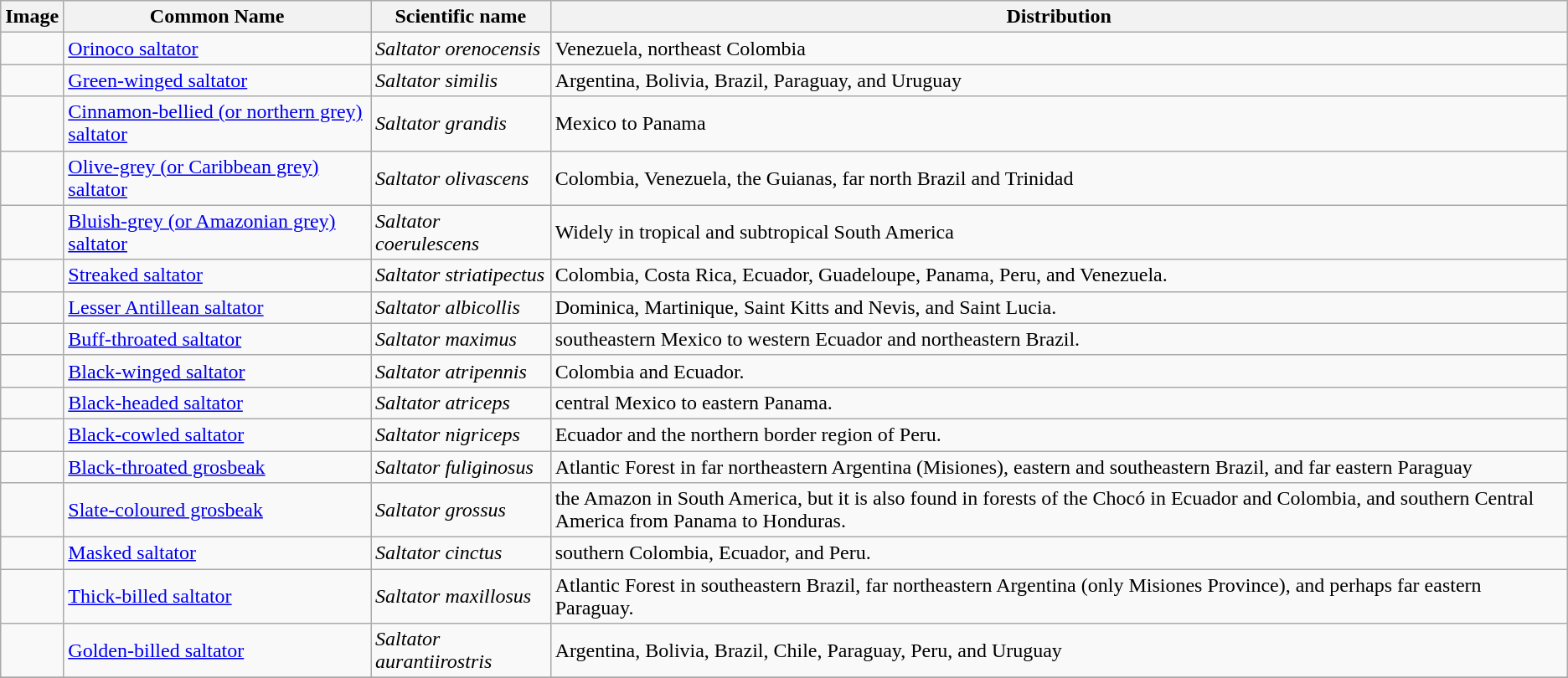<table class="wikitable sortable">
<tr>
<th>Image</th>
<th>Common Name</th>
<th>Scientific name</th>
<th>Distribution</th>
</tr>
<tr>
<td></td>
<td><a href='#'>Orinoco saltator</a></td>
<td><em>Saltator orenocensis</em></td>
<td>Venezuela, northeast Colombia</td>
</tr>
<tr>
<td></td>
<td><a href='#'>Green-winged saltator</a></td>
<td><em>Saltator similis</em></td>
<td>Argentina, Bolivia, Brazil, Paraguay, and Uruguay</td>
</tr>
<tr>
<td></td>
<td><a href='#'>Cinnamon-bellied (or northern grey) saltator</a></td>
<td><em>Saltator grandis</em></td>
<td>Mexico to Panama</td>
</tr>
<tr>
<td></td>
<td><a href='#'>Olive-grey (or Caribbean grey) saltator</a></td>
<td><em>Saltator olivascens</em></td>
<td>Colombia, Venezuela, the Guianas, far north Brazil and Trinidad</td>
</tr>
<tr>
<td></td>
<td><a href='#'>Bluish-grey (or Amazonian grey) saltator</a></td>
<td><em>Saltator coerulescens</em></td>
<td>Widely in tropical and subtropical South America</td>
</tr>
<tr>
<td></td>
<td><a href='#'>Streaked saltator</a></td>
<td><em>Saltator striatipectus</em></td>
<td>Colombia, Costa Rica, Ecuador, Guadeloupe, Panama, Peru, and Venezuela.</td>
</tr>
<tr>
<td></td>
<td><a href='#'>Lesser Antillean saltator</a></td>
<td><em>Saltator albicollis</em></td>
<td>Dominica, Martinique, Saint Kitts and Nevis, and Saint Lucia.</td>
</tr>
<tr>
<td></td>
<td><a href='#'>Buff-throated saltator</a></td>
<td><em>Saltator maximus</em></td>
<td>southeastern Mexico to western Ecuador and northeastern Brazil.</td>
</tr>
<tr>
<td></td>
<td><a href='#'>Black-winged saltator</a></td>
<td><em>Saltator atripennis</em></td>
<td>Colombia and Ecuador.</td>
</tr>
<tr>
<td></td>
<td><a href='#'>Black-headed saltator</a></td>
<td><em>Saltator atriceps</em></td>
<td>central Mexico to eastern Panama.</td>
</tr>
<tr>
<td></td>
<td><a href='#'>Black-cowled saltator</a></td>
<td><em>Saltator nigriceps</em></td>
<td>Ecuador and the northern border region of Peru.</td>
</tr>
<tr>
<td></td>
<td><a href='#'>Black-throated grosbeak</a></td>
<td><em>Saltator fuliginosus</em></td>
<td>Atlantic Forest in far northeastern Argentina (Misiones), eastern and southeastern Brazil, and far eastern Paraguay</td>
</tr>
<tr>
<td></td>
<td><a href='#'>Slate-coloured grosbeak</a></td>
<td><em>Saltator grossus</em></td>
<td>the Amazon in South America, but it is also found in forests of the Chocó in Ecuador and Colombia, and southern Central America from Panama to Honduras.</td>
</tr>
<tr>
<td></td>
<td><a href='#'>Masked saltator</a></td>
<td><em>Saltator cinctus</em></td>
<td>southern Colombia, Ecuador, and Peru.</td>
</tr>
<tr>
<td></td>
<td><a href='#'>Thick-billed saltator</a></td>
<td><em>Saltator maxillosus</em></td>
<td>Atlantic Forest in southeastern Brazil, far northeastern Argentina (only Misiones Province), and perhaps far eastern Paraguay.</td>
</tr>
<tr>
<td></td>
<td><a href='#'>Golden-billed saltator</a></td>
<td><em>Saltator aurantiirostris</em></td>
<td>Argentina, Bolivia, Brazil, Chile, Paraguay, Peru, and Uruguay</td>
</tr>
<tr>
</tr>
</table>
